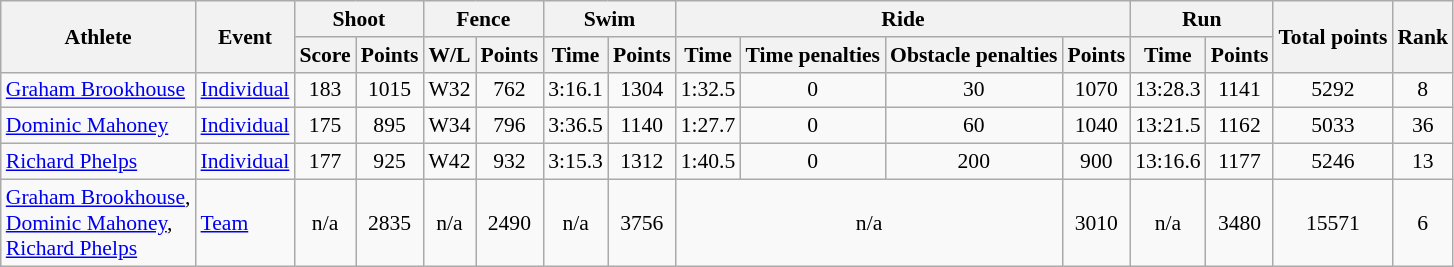<table class=wikitable style="font-size:90%">
<tr>
<th rowspan="2">Athlete</th>
<th rowspan="2">Event</th>
<th colspan="2">Shoot</th>
<th colspan="2">Fence</th>
<th colspan="2">Swim</th>
<th colspan="4">Ride</th>
<th colspan="2">Run</th>
<th rowspan="2">Total points</th>
<th rowspan="2">Rank</th>
</tr>
<tr>
<th style="text-align:center;">Score</th>
<th style="text-align:center;">Points</th>
<th style="text-align:center;">W/L</th>
<th style="text-align:center;">Points</th>
<th style="text-align:center;">Time</th>
<th style="text-align:center;">Points</th>
<th style="text-align:center;">Time</th>
<th style="text-align:center;">Time penalties</th>
<th style="text-align:center;">Obstacle penalties</th>
<th style="text-align:center;">Points</th>
<th style="text-align:center;">Time</th>
<th style="text-align:center;">Points</th>
</tr>
<tr>
<td><a href='#'>Graham Brookhouse</a></td>
<td><a href='#'>Individual</a></td>
<td style="text-align:center;">183</td>
<td style="text-align:center;">1015</td>
<td style="text-align:center;">W32</td>
<td style="text-align:center;">762</td>
<td style="text-align:center;">3:16.1</td>
<td style="text-align:center;">1304</td>
<td style="text-align:center;">1:32.5</td>
<td style="text-align:center;">0</td>
<td style="text-align:center;">30</td>
<td style="text-align:center;">1070</td>
<td style="text-align:center;">13:28.3</td>
<td style="text-align:center;">1141</td>
<td style="text-align:center;">5292</td>
<td style="text-align:center;">8</td>
</tr>
<tr>
<td><a href='#'>Dominic Mahoney</a></td>
<td><a href='#'>Individual</a></td>
<td style="text-align:center;">175</td>
<td style="text-align:center;">895</td>
<td style="text-align:center;">W34</td>
<td style="text-align:center;">796</td>
<td style="text-align:center;">3:36.5</td>
<td style="text-align:center;">1140</td>
<td style="text-align:center;">1:27.7</td>
<td style="text-align:center;">0</td>
<td style="text-align:center;">60</td>
<td style="text-align:center;">1040</td>
<td style="text-align:center;">13:21.5</td>
<td style="text-align:center;">1162</td>
<td style="text-align:center;">5033</td>
<td style="text-align:center;">36</td>
</tr>
<tr>
<td><a href='#'>Richard Phelps</a></td>
<td><a href='#'>Individual</a></td>
<td style="text-align:center;">177</td>
<td style="text-align:center;">925</td>
<td style="text-align:center;">W42</td>
<td style="text-align:center;">932</td>
<td style="text-align:center;">3:15.3</td>
<td style="text-align:center;">1312</td>
<td style="text-align:center;">1:40.5</td>
<td style="text-align:center;">0</td>
<td style="text-align:center;">200</td>
<td style="text-align:center;">900</td>
<td style="text-align:center;">13:16.6</td>
<td style="text-align:center;">1177</td>
<td style="text-align:center;">5246</td>
<td style="text-align:center;">13</td>
</tr>
<tr>
<td><a href='#'>Graham Brookhouse</a>,<br><a href='#'>Dominic Mahoney</a>,<br><a href='#'>Richard Phelps</a></td>
<td><a href='#'>Team</a></td>
<td style="text-align:center;">n/a</td>
<td style="text-align:center;">2835</td>
<td style="text-align:center;">n/a</td>
<td style="text-align:center;">2490</td>
<td style="text-align:center;">n/a</td>
<td style="text-align:center;">3756</td>
<td style="text-align:center;" colspan="3">n/a</td>
<td style="text-align:center;">3010</td>
<td style="text-align:center;">n/a</td>
<td style="text-align:center;">3480</td>
<td style="text-align:center;">15571</td>
<td style="text-align:center;">6</td>
</tr>
</table>
